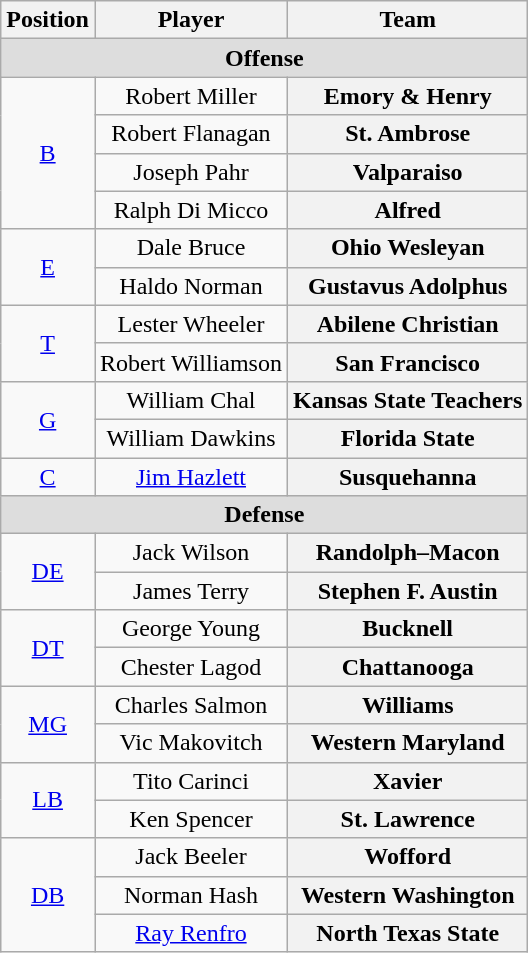<table class="wikitable">
<tr>
<th>Position</th>
<th>Player</th>
<th>Team</th>
</tr>
<tr>
<td colspan="3" style="text-align:center; background:#ddd;"><strong>Offense </strong></td>
</tr>
<tr style="text-align:center;">
<td rowspan="4"><a href='#'>B</a></td>
<td>Robert Miller</td>
<th Style = >Emory & Henry</th>
</tr>
<tr style="text-align:center;">
<td>Robert Flanagan</td>
<th Style = >St. Ambrose</th>
</tr>
<tr style="text-align:center;">
<td>Joseph Pahr</td>
<th Style = >Valparaiso</th>
</tr>
<tr style="text-align:center;">
<td>Ralph Di Micco</td>
<th Style = >Alfred</th>
</tr>
<tr style="text-align:center;">
<td rowspan="2"><a href='#'>E</a></td>
<td>Dale Bruce</td>
<th Style = >Ohio Wesleyan</th>
</tr>
<tr style="text-align:center;">
<td>Haldo Norman</td>
<th Style = >Gustavus Adolphus</th>
</tr>
<tr style="text-align:center;">
<td rowspan="2"><a href='#'>T</a></td>
<td>Lester Wheeler</td>
<th Style = >Abilene Christian</th>
</tr>
<tr style="text-align:center;">
<td>Robert Williamson</td>
<th Style = >San Francisco</th>
</tr>
<tr style="text-align:center;">
<td rowspan="2"><a href='#'>G</a></td>
<td>William Chal</td>
<th Style = >Kansas State Teachers</th>
</tr>
<tr style="text-align:center;">
<td>William Dawkins</td>
<th Style = >Florida State</th>
</tr>
<tr style="text-align:center;">
<td><a href='#'>C</a></td>
<td><a href='#'>Jim Hazlett</a></td>
<th Style = >Susquehanna</th>
</tr>
<tr>
<td colspan="3" style="text-align:center; background:#ddd;"><strong>Defense</strong></td>
</tr>
<tr style="text-align:center;">
<td rowspan="2"><a href='#'>DE</a></td>
<td>Jack Wilson</td>
<th Style = >Randolph–Macon</th>
</tr>
<tr style="text-align:center;">
<td>James Terry</td>
<th Style = >Stephen F. Austin</th>
</tr>
<tr style="text-align:center;">
<td rowspan="2"><a href='#'>DT</a></td>
<td>George Young</td>
<th Style = >Bucknell</th>
</tr>
<tr style="text-align:center;">
<td>Chester Lagod</td>
<th Style = >Chattanooga</th>
</tr>
<tr style="text-align:center;">
<td rowspan="2"><a href='#'>MG</a></td>
<td>Charles Salmon</td>
<th Style = >Williams</th>
</tr>
<tr style="text-align:center;">
<td>Vic Makovitch</td>
<th Style = >Western Maryland</th>
</tr>
<tr style="text-align:center;">
<td rowspan="2"><a href='#'>LB</a></td>
<td>Tito Carinci</td>
<th Style = >Xavier</th>
</tr>
<tr style="text-align:center;">
<td>Ken Spencer</td>
<th Style = >St. Lawrence</th>
</tr>
<tr style="text-align:center;">
<td rowspan="3"><a href='#'>DB</a></td>
<td>Jack Beeler</td>
<th Style = >Wofford</th>
</tr>
<tr style="text-align:center;">
<td>Norman Hash</td>
<th Style = >Western Washington</th>
</tr>
<tr style="text-align:center;">
<td><a href='#'>Ray Renfro</a></td>
<th Style = >North Texas State</th>
</tr>
</table>
